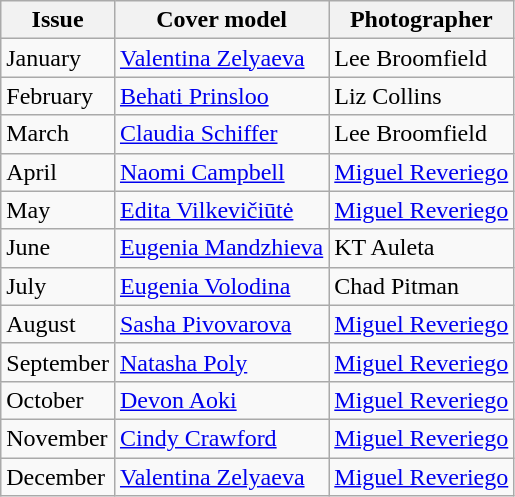<table class="sortable wikitable">
<tr>
<th>Issue</th>
<th>Cover model</th>
<th>Photographer</th>
</tr>
<tr>
<td>January</td>
<td><a href='#'>Valentina Zelyaeva</a></td>
<td>Lee Broomfield</td>
</tr>
<tr>
<td>February</td>
<td><a href='#'>Behati Prinsloo</a></td>
<td>Liz Collins</td>
</tr>
<tr>
<td>March</td>
<td><a href='#'>Claudia Schiffer</a></td>
<td>Lee Broomfield</td>
</tr>
<tr>
<td>April</td>
<td><a href='#'>Naomi Campbell</a></td>
<td><a href='#'>Miguel Reveriego</a></td>
</tr>
<tr>
<td>May</td>
<td><a href='#'>Edita Vilkevičiūtė</a></td>
<td><a href='#'>Miguel Reveriego</a></td>
</tr>
<tr>
<td>June</td>
<td><a href='#'>Eugenia Mandzhieva</a></td>
<td>KT Auleta</td>
</tr>
<tr>
<td>July</td>
<td><a href='#'>Eugenia Volodina</a></td>
<td>Chad Pitman</td>
</tr>
<tr>
<td>August</td>
<td><a href='#'>Sasha Pivovarova</a></td>
<td><a href='#'>Miguel Reveriego</a></td>
</tr>
<tr>
<td>September</td>
<td><a href='#'>Natasha Poly</a></td>
<td><a href='#'>Miguel Reveriego</a></td>
</tr>
<tr>
<td>October</td>
<td><a href='#'>Devon Aoki</a></td>
<td><a href='#'>Miguel Reveriego</a></td>
</tr>
<tr>
<td>November</td>
<td><a href='#'>Cindy Crawford</a></td>
<td><a href='#'>Miguel Reveriego</a></td>
</tr>
<tr>
<td>December</td>
<td><a href='#'>Valentina Zelyaeva</a></td>
<td><a href='#'>Miguel Reveriego</a></td>
</tr>
</table>
